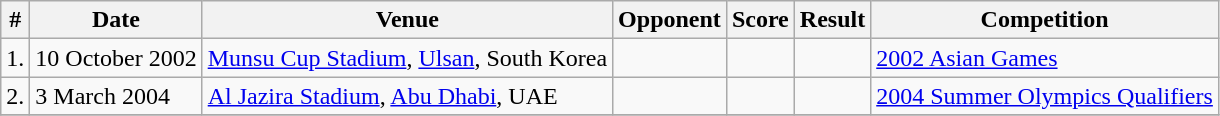<table class="wikitable">
<tr>
<th>#</th>
<th>Date</th>
<th>Venue</th>
<th>Opponent</th>
<th>Score</th>
<th>Result</th>
<th>Competition</th>
</tr>
<tr>
<td>1.</td>
<td>10 October 2002</td>
<td><a href='#'>Munsu Cup Stadium</a>, <a href='#'>Ulsan</a>, South Korea</td>
<td></td>
<td></td>
<td></td>
<td><a href='#'>2002 Asian Games</a></td>
</tr>
<tr>
<td>2.</td>
<td>3 March 2004</td>
<td><a href='#'>Al Jazira Stadium</a>, <a href='#'>Abu Dhabi</a>, UAE</td>
<td></td>
<td></td>
<td></td>
<td><a href='#'>2004 Summer Olympics Qualifiers</a></td>
</tr>
<tr>
</tr>
</table>
